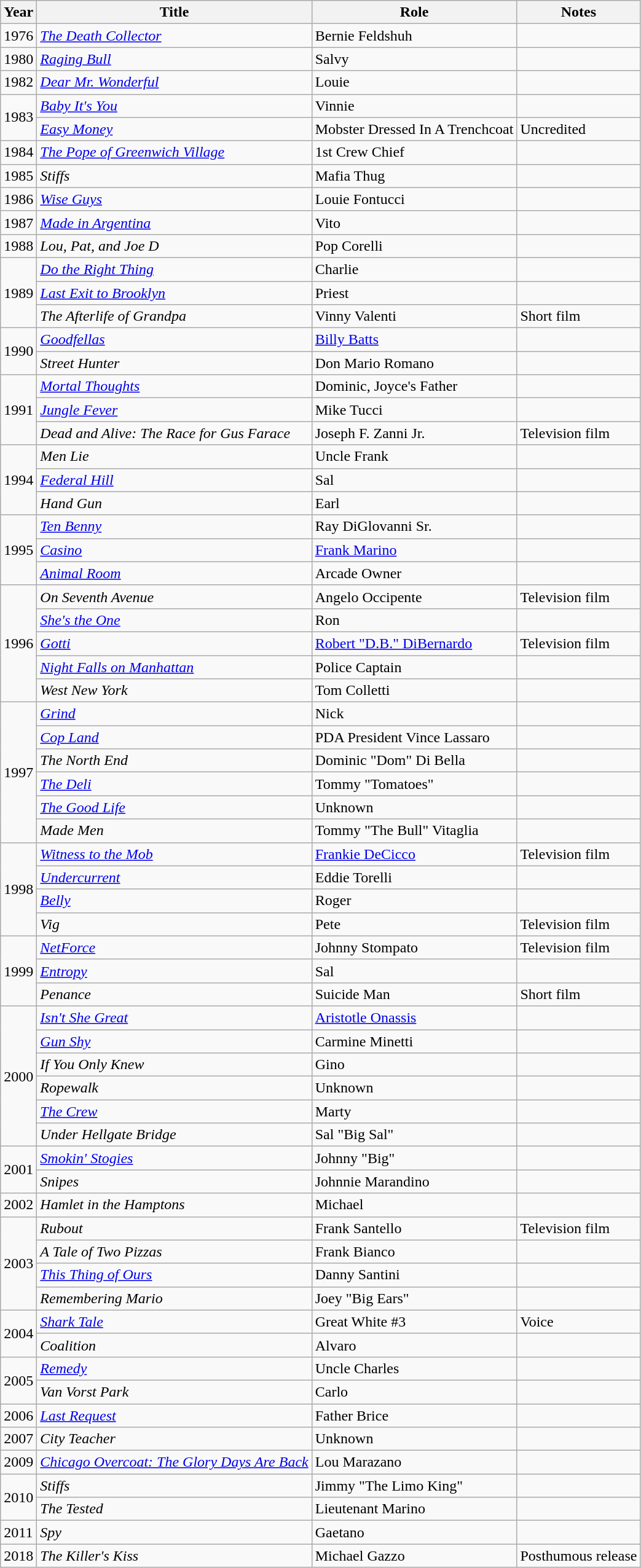<table class="wikitable plainrowheaders sortable">
<tr>
<th>Year</th>
<th>Title</th>
<th>Role</th>
<th scope="col" class="unsortable">Notes</th>
</tr>
<tr>
<td>1976</td>
<td><em><a href='#'>The Death Collector</a></em></td>
<td>Bernie Feldshuh</td>
<td></td>
</tr>
<tr>
<td>1980</td>
<td><em><a href='#'>Raging Bull</a></em></td>
<td>Salvy</td>
<td></td>
</tr>
<tr>
<td>1982</td>
<td><em><a href='#'>Dear Mr. Wonderful</a></em></td>
<td>Louie</td>
<td></td>
</tr>
<tr>
<td rowspan=2>1983</td>
<td><em><a href='#'>Baby It's You</a></em></td>
<td>Vinnie</td>
<td></td>
</tr>
<tr>
<td><em><a href='#'>Easy Money</a></em></td>
<td>Mobster Dressed In A Trenchcoat</td>
<td>Uncredited</td>
</tr>
<tr>
<td>1984</td>
<td><em><a href='#'>The Pope of Greenwich Village</a></em></td>
<td>1st Crew Chief</td>
<td></td>
</tr>
<tr>
<td>1985</td>
<td><em>Stiffs</em></td>
<td>Mafia Thug</td>
<td></td>
</tr>
<tr>
<td>1986</td>
<td><em><a href='#'>Wise Guys</a></em></td>
<td>Louie Fontucci</td>
<td></td>
</tr>
<tr>
<td>1987</td>
<td><em><a href='#'>Made in Argentina</a></em></td>
<td>Vito</td>
<td></td>
</tr>
<tr>
<td>1988</td>
<td><em>Lou, Pat, and Joe D</em></td>
<td>Pop Corelli</td>
<td></td>
</tr>
<tr>
<td rowspan=3>1989</td>
<td><em><a href='#'>Do the Right Thing</a></em></td>
<td>Charlie</td>
<td></td>
</tr>
<tr>
<td><em><a href='#'>Last Exit to Brooklyn</a></em></td>
<td>Priest</td>
<td></td>
</tr>
<tr>
<td><em>The Afterlife of Grandpa</em></td>
<td>Vinny Valenti</td>
<td>Short film</td>
</tr>
<tr>
<td rowspan=2>1990</td>
<td><em><a href='#'>Goodfellas</a></em></td>
<td><a href='#'>Billy Batts</a></td>
<td></td>
</tr>
<tr>
<td><em>Street Hunter</em></td>
<td>Don Mario Romano</td>
<td></td>
</tr>
<tr>
<td rowspan=3>1991</td>
<td><em><a href='#'>Mortal Thoughts</a></em></td>
<td>Dominic, Joyce's Father</td>
<td></td>
</tr>
<tr>
<td><em><a href='#'>Jungle Fever</a></em></td>
<td>Mike Tucci</td>
<td></td>
</tr>
<tr>
<td><em>Dead and Alive: The Race for Gus Farace</em></td>
<td>Joseph F. Zanni Jr.</td>
<td>Television film</td>
</tr>
<tr>
<td rowspan=3>1994</td>
<td><em>Men Lie</em></td>
<td>Uncle Frank</td>
<td></td>
</tr>
<tr>
<td><em><a href='#'>Federal Hill</a></em></td>
<td>Sal</td>
<td></td>
</tr>
<tr>
<td><em>Hand Gun</em></td>
<td>Earl</td>
<td></td>
</tr>
<tr>
<td rowspan=3>1995</td>
<td><em><a href='#'>Ten Benny</a></em></td>
<td>Ray DiGlovanni Sr.</td>
<td></td>
</tr>
<tr>
<td><em><a href='#'>Casino</a></em></td>
<td><a href='#'>Frank Marino</a></td>
<td></td>
</tr>
<tr>
<td><em><a href='#'>Animal Room</a></em></td>
<td>Arcade Owner</td>
<td></td>
</tr>
<tr>
<td rowspan=5>1996</td>
<td><em>On Seventh Avenue</em></td>
<td>Angelo Occipente</td>
<td>Television film</td>
</tr>
<tr>
<td><em><a href='#'>She's the One</a></em></td>
<td>Ron</td>
<td></td>
</tr>
<tr>
<td><em><a href='#'>Gotti</a></em></td>
<td><a href='#'>Robert "D.B." DiBernardo</a></td>
<td>Television film</td>
</tr>
<tr>
<td><em><a href='#'>Night Falls on Manhattan</a></em></td>
<td>Police Captain</td>
<td></td>
</tr>
<tr>
<td><em>West New York</em></td>
<td>Tom Colletti</td>
<td></td>
</tr>
<tr>
<td rowspan=6>1997</td>
<td><em><a href='#'>Grind</a></em></td>
<td>Nick</td>
<td></td>
</tr>
<tr>
<td><em><a href='#'>Cop Land</a></em></td>
<td>PDA President Vince Lassaro</td>
<td></td>
</tr>
<tr>
<td><em>The North End</em></td>
<td>Dominic "Dom" Di Bella</td>
<td></td>
</tr>
<tr>
<td><em><a href='#'>The Deli</a></em></td>
<td>Tommy "Tomatoes"</td>
<td></td>
</tr>
<tr>
<td><em><a href='#'>The Good Life</a></em></td>
<td>Unknown</td>
<td></td>
</tr>
<tr>
<td><em>Made Men</em></td>
<td>Tommy "The Bull" Vitaglia</td>
<td></td>
</tr>
<tr>
<td rowspan=4>1998</td>
<td><em><a href='#'>Witness to the Mob</a></em></td>
<td><a href='#'>Frankie DeCicco</a></td>
<td>Television film</td>
</tr>
<tr>
<td><em><a href='#'>Undercurrent</a></em></td>
<td>Eddie Torelli</td>
<td></td>
</tr>
<tr>
<td><em><a href='#'>Belly</a></em></td>
<td>Roger</td>
<td></td>
</tr>
<tr>
<td><em>Vig</em></td>
<td>Pete</td>
<td>Television film</td>
</tr>
<tr>
<td rowspan=3>1999</td>
<td><em><a href='#'>NetForce</a></em></td>
<td>Johnny Stompato</td>
<td>Television film</td>
</tr>
<tr>
<td><em><a href='#'>Entropy</a></em></td>
<td>Sal</td>
<td></td>
</tr>
<tr>
<td><em>Penance</em></td>
<td>Suicide Man</td>
<td>Short film</td>
</tr>
<tr>
<td rowspan=6>2000</td>
<td><em><a href='#'>Isn't She Great</a></em></td>
<td><a href='#'>Aristotle Onassis</a></td>
<td></td>
</tr>
<tr>
<td><em><a href='#'>Gun Shy</a></em></td>
<td>Carmine Minetti</td>
<td></td>
</tr>
<tr>
<td><em>If You Only Knew</em></td>
<td>Gino</td>
<td></td>
</tr>
<tr>
<td><em>Ropewalk</em></td>
<td>Unknown</td>
<td></td>
</tr>
<tr>
<td><em><a href='#'>The Crew</a></em></td>
<td>Marty</td>
<td></td>
</tr>
<tr>
<td><em>Under Hellgate Bridge</em></td>
<td>Sal "Big Sal"</td>
<td></td>
</tr>
<tr>
<td rowspan=2>2001</td>
<td><em><a href='#'>Smokin' Stogies</a></em></td>
<td>Johnny "Big"</td>
<td></td>
</tr>
<tr>
<td><em>Snipes</em></td>
<td>Johnnie Marandino</td>
<td></td>
</tr>
<tr>
<td>2002</td>
<td><em>Hamlet in the Hamptons</em></td>
<td>Michael</td>
<td></td>
</tr>
<tr>
<td rowspan=4>2003</td>
<td><em>Rubout</em></td>
<td>Frank Santello</td>
<td>Television film</td>
</tr>
<tr>
<td><em>A Tale of Two Pizzas</em></td>
<td>Frank Bianco</td>
<td></td>
</tr>
<tr>
<td><em><a href='#'>This Thing of Ours</a></em></td>
<td>Danny Santini</td>
<td></td>
</tr>
<tr>
<td><em>Remembering Mario</em></td>
<td>Joey "Big Ears"</td>
<td></td>
</tr>
<tr>
<td rowspan=2>2004</td>
<td><em><a href='#'>Shark Tale</a></em></td>
<td>Great White #3</td>
<td>Voice</td>
</tr>
<tr>
<td><em>Coalition</em></td>
<td>Alvaro</td>
<td></td>
</tr>
<tr>
<td rowspan=2>2005</td>
<td><em><a href='#'>Remedy</a></em></td>
<td>Uncle Charles</td>
<td></td>
</tr>
<tr>
<td><em>Van Vorst Park</em></td>
<td>Carlo</td>
<td></td>
</tr>
<tr>
<td>2006</td>
<td><em><a href='#'>Last Request</a></em></td>
<td>Father Brice</td>
<td></td>
</tr>
<tr>
<td>2007</td>
<td><em>City Teacher</em></td>
<td>Unknown</td>
<td></td>
</tr>
<tr>
<td>2009</td>
<td><em><a href='#'>Chicago Overcoat: The Glory Days Are Back</a></em></td>
<td>Lou Marazano</td>
<td></td>
</tr>
<tr>
<td rowspan=2>2010</td>
<td><em>Stiffs</em></td>
<td>Jimmy "The Limo King"</td>
<td></td>
</tr>
<tr>
<td><em>The Tested</em></td>
<td>Lieutenant Marino</td>
<td></td>
</tr>
<tr>
<td>2011</td>
<td><em>Spy</em></td>
<td>Gaetano</td>
<td></td>
</tr>
<tr>
<td>2018</td>
<td><em>The Killer's Kiss</em></td>
<td>Michael Gazzo</td>
<td>Posthumous release</td>
</tr>
</table>
